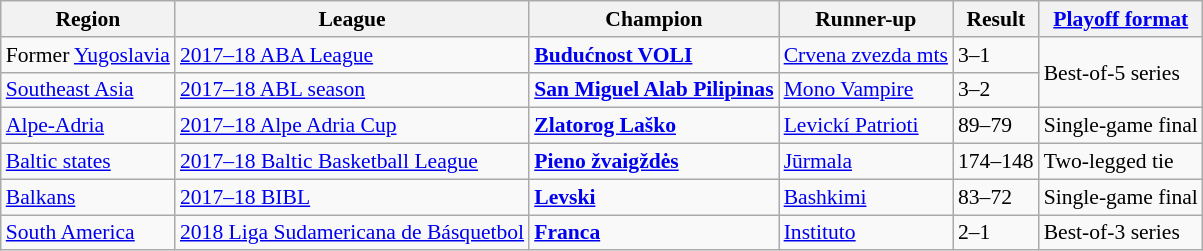<table class="wikitable" style="font-size:90%">
<tr>
<th>Region</th>
<th>League</th>
<th><strong>Champion</strong></th>
<th>Runner-up</th>
<th>Result</th>
<th><a href='#'>Playoff format</a></th>
</tr>
<tr>
<td>Former <a href='#'>Yugoslavia</a></td>
<td><a href='#'>2017–18 ABA League</a></td>
<td> <strong><a href='#'>Budućnost VOLI</a></strong></td>
<td> <a href='#'>Crvena zvezda mts</a></td>
<td>3–1</td>
<td rowspan=2>Best-of-5 series</td>
</tr>
<tr>
<td><a href='#'>Southeast Asia</a></td>
<td><a href='#'>2017–18 ABL season</a></td>
<td> <strong><a href='#'>San Miguel Alab Pilipinas</a></strong></td>
<td> <a href='#'>Mono Vampire</a></td>
<td>3–2</td>
</tr>
<tr>
<td><a href='#'>Alpe-Adria</a></td>
<td><a href='#'>2017–18 Alpe Adria Cup</a></td>
<td> <strong><a href='#'>Zlatorog Laško</a></strong></td>
<td> <a href='#'>Levickí Patrioti</a></td>
<td>89–79</td>
<td>Single-game final</td>
</tr>
<tr>
<td><a href='#'>Baltic states</a></td>
<td><a href='#'>2017–18 Baltic Basketball League</a></td>
<td> <strong><a href='#'>Pieno žvaigždės</a></strong></td>
<td> <a href='#'>Jūrmala</a></td>
<td>174–148</td>
<td>Two-legged tie</td>
</tr>
<tr>
<td><a href='#'>Balkans</a></td>
<td><a href='#'>2017–18 BIBL</a></td>
<td> <strong><a href='#'>Levski</a></strong></td>
<td> <a href='#'>Bashkimi</a></td>
<td>83–72</td>
<td>Single-game final</td>
</tr>
<tr>
<td><a href='#'>South America</a></td>
<td><a href='#'>2018 Liga Sudamericana de Básquetbol</a></td>
<td> <strong><a href='#'>Franca</a></strong></td>
<td> <a href='#'>Instituto</a></td>
<td>2–1</td>
<td>Best-of-3 series</td>
</tr>
</table>
